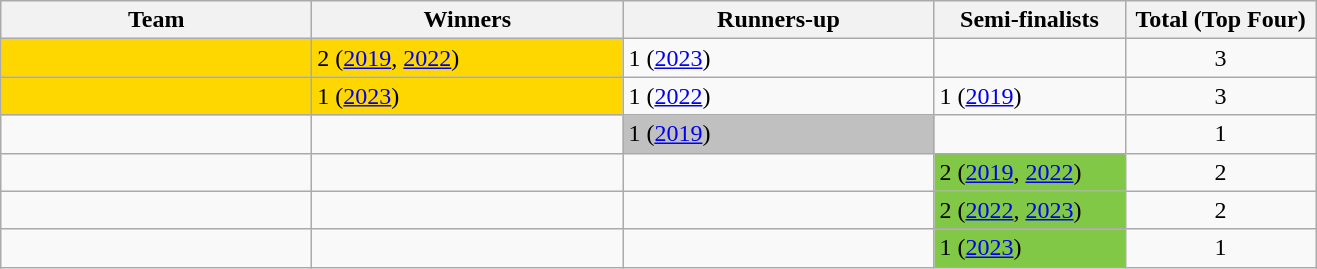<table class="wikitable sortable">
<tr>
<th width=200>Team</th>
<th width=200>Winners</th>
<th width=200>Runners-up</th>
<th width=120>Semi-finalists</th>
<th width=120>Total (Top Four)</th>
</tr>
<tr>
<td bgcolor=gold></td>
<td bgcolor=gold>2 (<a href='#'>2019</a>, <a href='#'>2022</a>)</td>
<td>1 (<a href='#'>2023</a>)</td>
<td></td>
<td align=center>3</td>
</tr>
<tr>
<td bgcolor=gold></td>
<td bgcolor=gold>1 (<a href='#'>2023</a>)</td>
<td>1 (<a href='#'>2022</a>)</td>
<td>1 (<a href='#'>2019</a>)</td>
<td align="center">3</td>
</tr>
<tr>
<td></td>
<td></td>
<td bgcolor=silver>1 (<a href='#'>2019</a>)</td>
<td></td>
<td align=center>1</td>
</tr>
<tr>
<td></td>
<td></td>
<td></td>
<td bgcolor=#81c846>2 (<a href='#'>2019</a>, <a href='#'>2022</a>)</td>
<td align=center>2</td>
</tr>
<tr>
<td></td>
<td></td>
<td></td>
<td bgcolor="#81c846">2 (<a href='#'>2022</a>, <a href='#'>2023</a>)</td>
<td align="center">2</td>
</tr>
<tr>
<td></td>
<td></td>
<td></td>
<td bgcolor="#81c846">1 (<a href='#'>2023</a>)</td>
<td align="center">1</td>
</tr>
</table>
